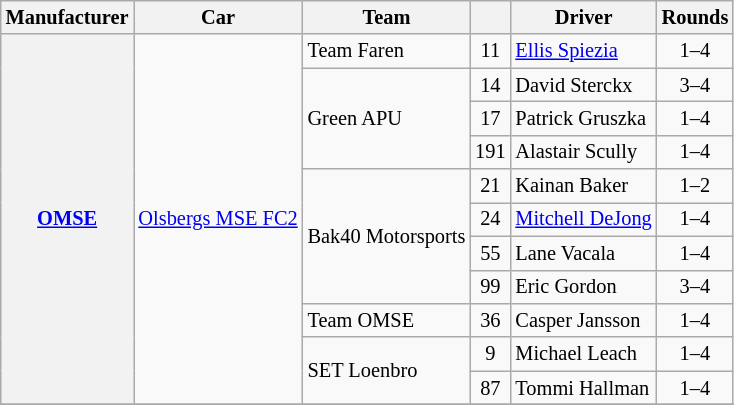<table class="wikitable" style="font-size:85%;">
<tr>
<th>Manufacturer</th>
<th>Car</th>
<th>Team</th>
<th></th>
<th>Driver</th>
<th>Rounds</th>
</tr>
<tr>
<th rowspan="11"><a href='#'>OMSE</a></th>
<td rowspan="11"><a href='#'>Olsbergs MSE FC2</a></td>
<td> Team Faren</td>
<td align="center">11</td>
<td> <a href='#'>Ellis Spiezia</a></td>
<td align="center">1–4</td>
</tr>
<tr>
<td rowspan="3"> Green APU</td>
<td align="center">14</td>
<td> David Sterckx</td>
<td align="center">3–4</td>
</tr>
<tr>
<td align="center">17</td>
<td> Patrick Gruszka</td>
<td align="center">1–4</td>
</tr>
<tr>
<td align="center">191</td>
<td> Alastair Scully</td>
<td align="center">1–4</td>
</tr>
<tr>
<td rowspan="4"> Bak40 Motorsports</td>
<td align="center">21</td>
<td> Kainan Baker</td>
<td align="center">1–2</td>
</tr>
<tr>
<td align="center">24</td>
<td> <a href='#'>Mitchell DeJong</a></td>
<td align="center">1–4</td>
</tr>
<tr>
<td align="center">55</td>
<td> Lane Vacala</td>
<td align="center">1–4</td>
</tr>
<tr>
<td align="center">99</td>
<td> Eric Gordon</td>
<td align="center">3–4</td>
</tr>
<tr>
<td> Team OMSE</td>
<td align="center">36</td>
<td> Casper Jansson</td>
<td align="center">1–4</td>
</tr>
<tr>
<td rowspan="2"> SET Loenbro</td>
<td align="center">9</td>
<td> Michael Leach</td>
<td align="center">1–4</td>
</tr>
<tr>
<td align="center">87</td>
<td> Tommi Hallman</td>
<td align="center">1–4</td>
</tr>
<tr>
</tr>
</table>
